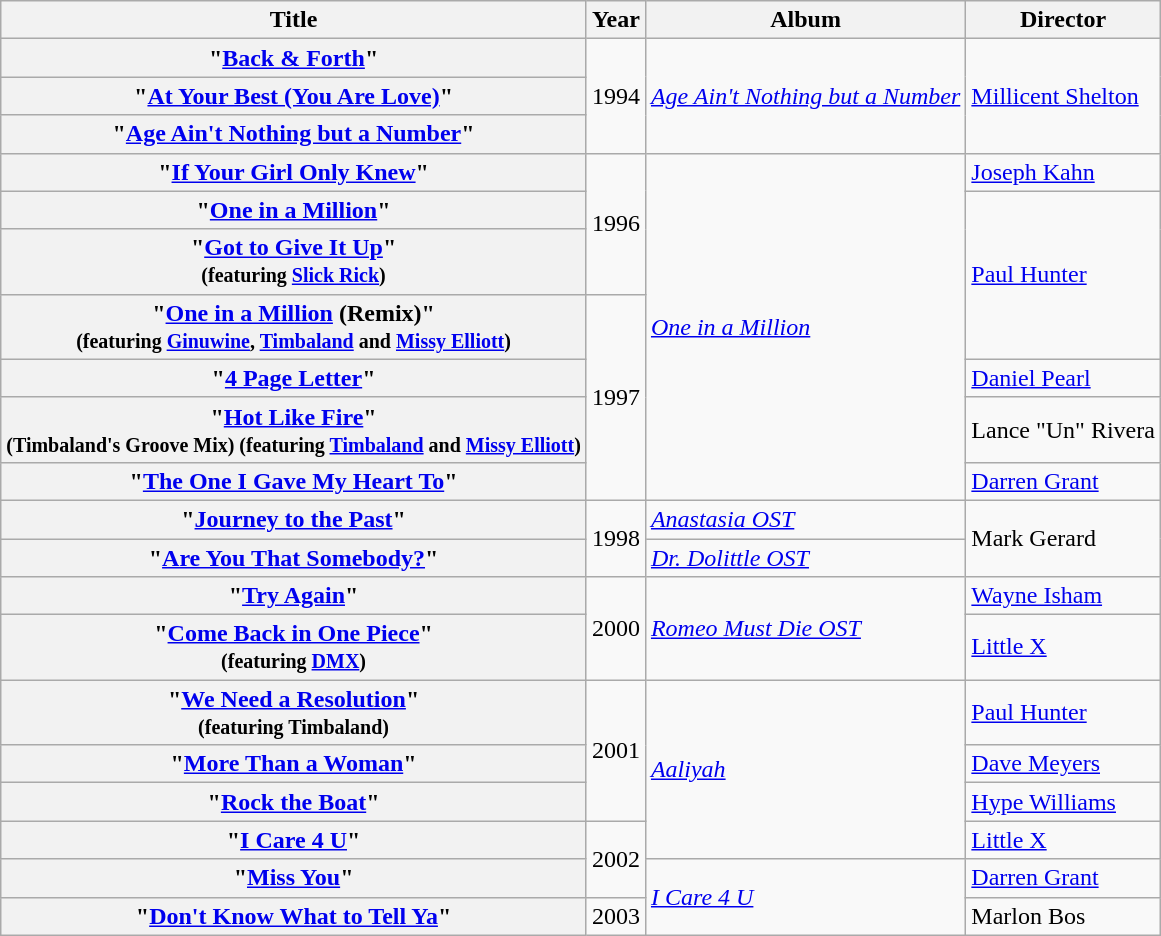<table class="wikitable plainrowheaders">
<tr>
<th>Title</th>
<th>Year</th>
<th>Album</th>
<th>Director</th>
</tr>
<tr>
<th scope="row">"<a href='#'>Back & Forth</a>"</th>
<td rowspan="3">1994</td>
<td rowspan="3"><em><a href='#'>Age Ain't Nothing but a Number</a></em></td>
<td rowspan="3"><a href='#'>Millicent Shelton</a></td>
</tr>
<tr>
<th scope="row">"<a href='#'>At Your Best (You Are Love)</a>"</th>
</tr>
<tr>
<th scope="row">"<a href='#'>Age Ain't Nothing but a Number</a>"</th>
</tr>
<tr>
<th scope="row">"<a href='#'>If Your Girl Only Knew</a>"</th>
<td rowspan="3">1996</td>
<td rowspan="7"><em><a href='#'>One in a Million</a></em></td>
<td><a href='#'>Joseph Kahn</a></td>
</tr>
<tr>
<th scope="row">"<a href='#'>One in a Million</a>"</th>
<td rowspan="3"><a href='#'>Paul Hunter</a></td>
</tr>
<tr>
<th scope="row">"<a href='#'>Got to Give It Up</a>"<br><small>(featuring <a href='#'>Slick Rick</a>)</small></th>
</tr>
<tr>
<th scope="row">"<a href='#'>One in a Million</a> (Remix)"<br><small>(featuring <a href='#'>Ginuwine</a>, <a href='#'>Timbaland</a> and <a href='#'>Missy Elliott</a>)</small></th>
<td rowspan="4">1997</td>
</tr>
<tr>
<th scope="row">"<a href='#'>4 Page Letter</a>"</th>
<td><a href='#'>Daniel Pearl</a></td>
</tr>
<tr>
<th scope="row">"<a href='#'>Hot Like Fire</a>"<br><small>(Timbaland's Groove Mix) (featuring <a href='#'>Timbaland</a> and <a href='#'>Missy Elliott</a>)</small></th>
<td>Lance "Un" Rivera</td>
</tr>
<tr>
<th scope="row">"<a href='#'>The One I Gave My Heart To</a>"</th>
<td><a href='#'>Darren Grant</a></td>
</tr>
<tr>
<th scope="row">"<a href='#'>Journey to the Past</a>"</th>
<td rowspan="2">1998</td>
<td><em><a href='#'>Anastasia OST</a></em></td>
<td rowspan="2">Mark Gerard</td>
</tr>
<tr>
<th scope="row">"<a href='#'>Are You That Somebody?</a>"</th>
<td><em><a href='#'>Dr. Dolittle OST</a></em></td>
</tr>
<tr>
<th scope="row">"<a href='#'>Try Again</a>"</th>
<td rowspan="2">2000</td>
<td rowspan="2"><em><a href='#'>Romeo Must Die OST</a></em></td>
<td><a href='#'>Wayne Isham</a></td>
</tr>
<tr>
<th scope="row">"<a href='#'>Come Back in One Piece</a>"<br><small>(featuring <a href='#'>DMX</a>)</small></th>
<td><a href='#'>Little X</a></td>
</tr>
<tr>
<th scope="row">"<a href='#'>We Need a Resolution</a>"<br><small>(featuring Timbaland)</small></th>
<td rowspan="3">2001</td>
<td rowspan="4"><em><a href='#'>Aaliyah</a></em></td>
<td><a href='#'>Paul Hunter</a></td>
</tr>
<tr>
<th scope="row">"<a href='#'>More Than a Woman</a>"</th>
<td><a href='#'>Dave Meyers</a></td>
</tr>
<tr>
<th scope="row">"<a href='#'>Rock the Boat</a>"</th>
<td><a href='#'>Hype Williams</a></td>
</tr>
<tr>
<th scope="row">"<a href='#'>I Care 4 U</a>"</th>
<td rowspan="2">2002</td>
<td><a href='#'>Little X</a></td>
</tr>
<tr>
<th scope="row">"<a href='#'>Miss You</a>"</th>
<td rowspan="2"><em><a href='#'>I Care 4 U</a></em></td>
<td><a href='#'>Darren Grant</a></td>
</tr>
<tr>
<th scope="row">"<a href='#'>Don't Know What to Tell Ya</a>"</th>
<td>2003</td>
<td>Marlon Bos</td>
</tr>
</table>
